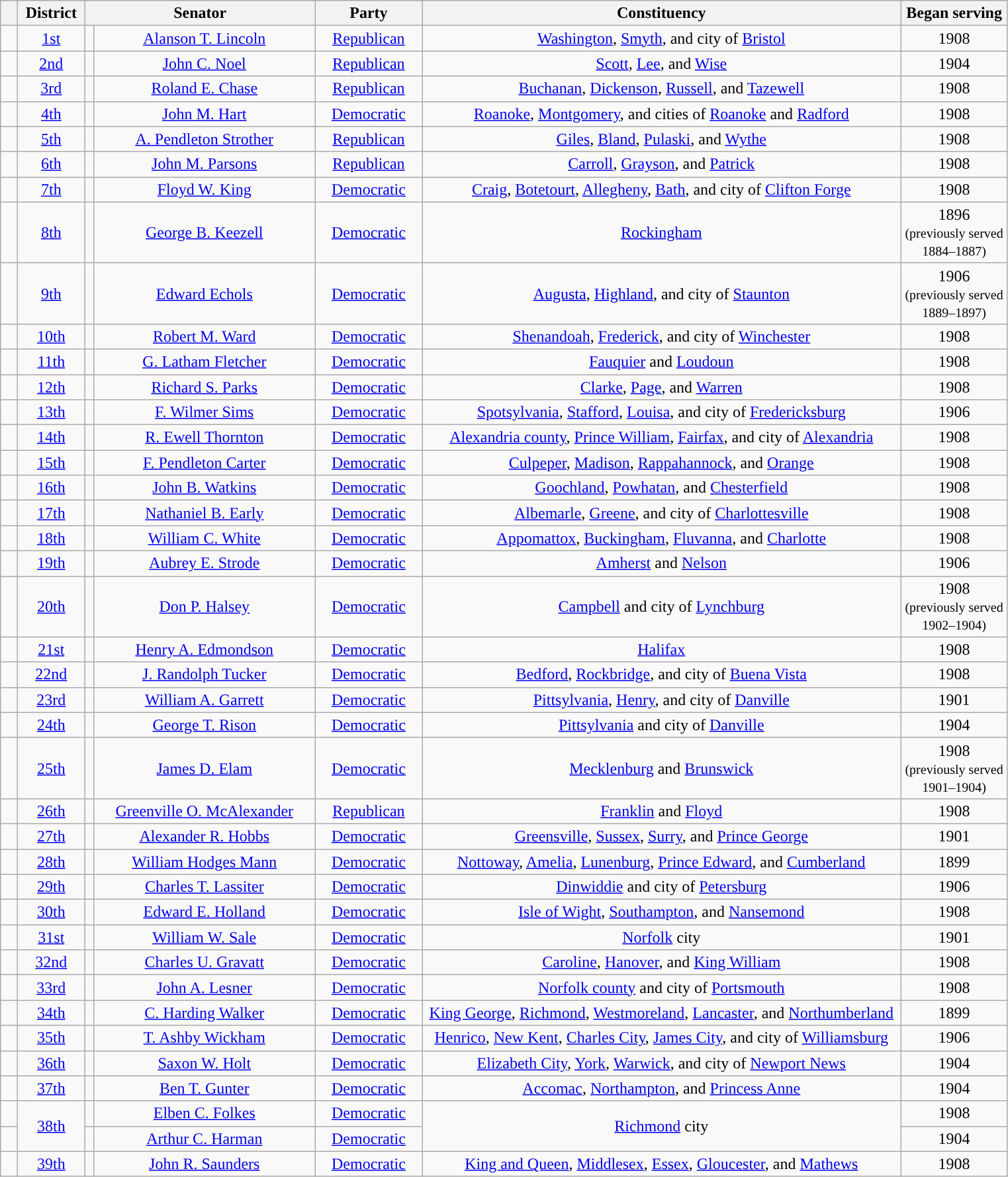<table class="wikitable" style="text-align:center">
<tr>
<th width="10px"></th>
<th width="60px">District</th>
<th colspan=2 width="225px">Senator</th>
<th width="100px">Party</th>
<th width="475px">Constituency</th>
<th width="100px">Began serving</th>
</tr>
<tr>
<td style="background-color:"></td>
<td><a href='#'>1st</a></td>
<td></td>
<td><a href='#'>Alanson T. Lincoln</a></td>
<td><a href='#'>Republican</a></td>
<td><a href='#'>Washington</a>, <a href='#'>Smyth</a>, and city of <a href='#'>Bristol</a></td>
<td>1908</td>
</tr>
<tr>
<td style="background-color:"></td>
<td><a href='#'>2nd</a></td>
<td></td>
<td><a href='#'>John C. Noel</a></td>
<td><a href='#'>Republican</a></td>
<td><a href='#'>Scott</a>, <a href='#'>Lee</a>, and <a href='#'>Wise</a></td>
<td>1904</td>
</tr>
<tr>
<td style="background-color:"></td>
<td><a href='#'>3rd</a></td>
<td></td>
<td><a href='#'>Roland E. Chase</a></td>
<td><a href='#'>Republican</a></td>
<td><a href='#'>Buchanan</a>, <a href='#'>Dickenson</a>, <a href='#'>Russell</a>, and <a href='#'>Tazewell</a></td>
<td>1908</td>
</tr>
<tr>
<td style="background-color:"></td>
<td><a href='#'>4th</a></td>
<td></td>
<td><a href='#'>John M. Hart</a></td>
<td><a href='#'>Democratic</a></td>
<td><a href='#'>Roanoke</a>, <a href='#'>Montgomery</a>, and cities of <a href='#'>Roanoke</a> and <a href='#'>Radford</a></td>
<td>1908</td>
</tr>
<tr>
<td style="background-color:"></td>
<td><a href='#'>5th</a></td>
<td></td>
<td><a href='#'>A. Pendleton Strother</a></td>
<td><a href='#'>Republican</a></td>
<td><a href='#'>Giles</a>, <a href='#'>Bland</a>, <a href='#'>Pulaski</a>, and <a href='#'>Wythe</a></td>
<td>1908</td>
</tr>
<tr>
<td style="background-color:"></td>
<td><a href='#'>6th</a></td>
<td></td>
<td><a href='#'>John M. Parsons</a></td>
<td><a href='#'>Republican</a></td>
<td><a href='#'>Carroll</a>, <a href='#'>Grayson</a>, and <a href='#'>Patrick</a></td>
<td>1908</td>
</tr>
<tr>
<td style="background-color:"></td>
<td><a href='#'>7th</a></td>
<td></td>
<td><a href='#'>Floyd W. King</a></td>
<td><a href='#'>Democratic</a></td>
<td><a href='#'>Craig</a>, <a href='#'>Botetourt</a>, <a href='#'>Allegheny</a>, <a href='#'>Bath</a>, and city of <a href='#'>Clifton Forge</a></td>
<td>1908</td>
</tr>
<tr>
<td style="background-color:"></td>
<td><a href='#'>8th</a></td>
<td></td>
<td><a href='#'>George B. Keezell</a></td>
<td><a href='#'>Democratic</a></td>
<td><a href='#'>Rockingham</a></td>
<td>1896<br><small>(previously served 1884–1887)</small></td>
</tr>
<tr>
<td style="background-color:"></td>
<td><a href='#'>9th</a></td>
<td></td>
<td><a href='#'>Edward Echols</a></td>
<td><a href='#'>Democratic</a></td>
<td><a href='#'>Augusta</a>, <a href='#'>Highland</a>, and city of <a href='#'>Staunton</a></td>
<td>1906<br><small>(previously served 1889–1897)</small></td>
</tr>
<tr>
<td style="background-color:"></td>
<td><a href='#'>10th</a></td>
<td></td>
<td><a href='#'>Robert M. Ward</a></td>
<td><a href='#'>Democratic</a></td>
<td><a href='#'>Shenandoah</a>, <a href='#'>Frederick</a>, and city of <a href='#'>Winchester</a></td>
<td>1908</td>
</tr>
<tr>
<td style="background-color:"></td>
<td><a href='#'>11th</a></td>
<td></td>
<td><a href='#'>G. Latham Fletcher</a></td>
<td><a href='#'>Democratic</a></td>
<td><a href='#'>Fauquier</a> and <a href='#'>Loudoun</a></td>
<td>1908</td>
</tr>
<tr>
<td style="background-color:"></td>
<td><a href='#'>12th</a></td>
<td></td>
<td><a href='#'>Richard S. Parks</a></td>
<td><a href='#'>Democratic</a></td>
<td><a href='#'>Clarke</a>, <a href='#'>Page</a>, and <a href='#'>Warren</a></td>
<td>1908</td>
</tr>
<tr>
<td style="background-color:"></td>
<td><a href='#'>13th</a></td>
<td></td>
<td><a href='#'>F. Wilmer Sims</a></td>
<td><a href='#'>Democratic</a></td>
<td><a href='#'>Spotsylvania</a>, <a href='#'>Stafford</a>, <a href='#'>Louisa</a>, and city of <a href='#'>Fredericksburg</a></td>
<td>1906</td>
</tr>
<tr>
<td style="background-color:"></td>
<td><a href='#'>14th</a></td>
<td></td>
<td><a href='#'>R. Ewell Thornton</a></td>
<td><a href='#'>Democratic</a></td>
<td><a href='#'>Alexandria county</a>, <a href='#'>Prince William</a>, <a href='#'>Fairfax</a>, and city of <a href='#'>Alexandria</a></td>
<td>1908</td>
</tr>
<tr>
<td style="background-color:"></td>
<td><a href='#'>15th</a></td>
<td></td>
<td><a href='#'>F. Pendleton Carter</a></td>
<td><a href='#'>Democratic</a></td>
<td><a href='#'>Culpeper</a>, <a href='#'>Madison</a>, <a href='#'>Rappahannock</a>, and <a href='#'>Orange</a></td>
<td>1908</td>
</tr>
<tr>
<td style="background-color:"></td>
<td><a href='#'>16th</a></td>
<td></td>
<td><a href='#'>John B. Watkins</a></td>
<td><a href='#'>Democratic</a></td>
<td><a href='#'>Goochland</a>, <a href='#'>Powhatan</a>, and <a href='#'>Chesterfield</a></td>
<td>1908</td>
</tr>
<tr>
<td style="background-color:"></td>
<td><a href='#'>17th</a></td>
<td></td>
<td><a href='#'>Nathaniel B. Early</a></td>
<td><a href='#'>Democratic</a></td>
<td><a href='#'>Albemarle</a>, <a href='#'>Greene</a>, and city of <a href='#'>Charlottesville</a></td>
<td>1908</td>
</tr>
<tr>
<td style="background-color:"></td>
<td><a href='#'>18th</a></td>
<td></td>
<td><a href='#'>William C. White</a></td>
<td><a href='#'>Democratic</a></td>
<td><a href='#'>Appomattox</a>, <a href='#'>Buckingham</a>, <a href='#'>Fluvanna</a>, and <a href='#'>Charlotte</a></td>
<td>1908</td>
</tr>
<tr>
<td style="background-color:"></td>
<td><a href='#'>19th</a></td>
<td></td>
<td><a href='#'>Aubrey E. Strode</a></td>
<td><a href='#'>Democratic</a></td>
<td><a href='#'>Amherst</a> and <a href='#'>Nelson</a></td>
<td>1906</td>
</tr>
<tr>
<td style="background-color:"></td>
<td><a href='#'>20th</a></td>
<td></td>
<td><a href='#'>Don P. Halsey</a></td>
<td><a href='#'>Democratic</a></td>
<td><a href='#'>Campbell</a> and city of <a href='#'>Lynchburg</a></td>
<td>1908<br><small>(previously served 1902–1904)</small></td>
</tr>
<tr>
<td style="background-color:"></td>
<td><a href='#'>21st</a></td>
<td></td>
<td><a href='#'>Henry A. Edmondson</a></td>
<td><a href='#'>Democratic</a></td>
<td><a href='#'>Halifax</a></td>
<td>1908</td>
</tr>
<tr>
<td style="background-color:"></td>
<td><a href='#'>22nd</a></td>
<td></td>
<td><a href='#'>J. Randolph Tucker</a></td>
<td><a href='#'>Democratic</a></td>
<td><a href='#'>Bedford</a>, <a href='#'>Rockbridge</a>, and city of <a href='#'>Buena Vista</a></td>
<td>1908</td>
</tr>
<tr>
<td style="background-color:"></td>
<td><a href='#'>23rd</a></td>
<td></td>
<td><a href='#'>William A. Garrett</a></td>
<td><a href='#'>Democratic</a></td>
<td><a href='#'>Pittsylvania</a>, <a href='#'>Henry</a>, and city of <a href='#'>Danville</a></td>
<td>1901</td>
</tr>
<tr>
<td style="background-color:"></td>
<td><a href='#'>24th</a></td>
<td></td>
<td><a href='#'>George T. Rison</a></td>
<td><a href='#'>Democratic</a></td>
<td><a href='#'>Pittsylvania</a> and city of <a href='#'>Danville</a></td>
<td>1904</td>
</tr>
<tr>
<td style="background-color:"></td>
<td><a href='#'>25th</a></td>
<td></td>
<td><a href='#'>James D. Elam</a></td>
<td><a href='#'>Democratic</a></td>
<td><a href='#'>Mecklenburg</a> and <a href='#'>Brunswick</a></td>
<td>1908<br><small>(previously served 1901–1904)</small></td>
</tr>
<tr>
<td style="background-color:"></td>
<td><a href='#'>26th</a></td>
<td></td>
<td><a href='#'>Greenville O. McAlexander</a></td>
<td><a href='#'>Republican</a></td>
<td><a href='#'>Franklin</a> and <a href='#'>Floyd</a></td>
<td>1908</td>
</tr>
<tr>
<td style="background-color:"></td>
<td><a href='#'>27th</a></td>
<td></td>
<td><a href='#'>Alexander R. Hobbs</a></td>
<td><a href='#'>Democratic</a></td>
<td><a href='#'>Greensville</a>, <a href='#'>Sussex</a>, <a href='#'>Surry</a>, and <a href='#'>Prince George</a></td>
<td>1901</td>
</tr>
<tr>
<td style="background-color:"></td>
<td><a href='#'>28th</a></td>
<td></td>
<td><a href='#'>William Hodges Mann</a></td>
<td><a href='#'>Democratic</a></td>
<td><a href='#'>Nottoway</a>, <a href='#'>Amelia</a>, <a href='#'>Lunenburg</a>, <a href='#'>Prince Edward</a>, and <a href='#'>Cumberland</a></td>
<td>1899</td>
</tr>
<tr>
<td style="background-color:"></td>
<td><a href='#'>29th</a></td>
<td></td>
<td><a href='#'>Charles T. Lassiter</a></td>
<td><a href='#'>Democratic</a></td>
<td><a href='#'>Dinwiddie</a> and city of <a href='#'>Petersburg</a></td>
<td>1906</td>
</tr>
<tr>
<td style="background-color:"></td>
<td><a href='#'>30th</a></td>
<td></td>
<td><a href='#'>Edward E. Holland</a></td>
<td><a href='#'>Democratic</a></td>
<td><a href='#'>Isle of Wight</a>, <a href='#'>Southampton</a>, and <a href='#'>Nansemond</a></td>
<td>1908</td>
</tr>
<tr>
<td style="background-color:"></td>
<td><a href='#'>31st</a></td>
<td></td>
<td><a href='#'>William W. Sale</a></td>
<td><a href='#'>Democratic</a></td>
<td><a href='#'>Norfolk</a> city</td>
<td>1901</td>
</tr>
<tr>
<td style="background-color:"></td>
<td><a href='#'>32nd</a></td>
<td></td>
<td><a href='#'>Charles U. Gravatt</a></td>
<td><a href='#'>Democratic</a></td>
<td><a href='#'>Caroline</a>, <a href='#'>Hanover</a>, and <a href='#'>King William</a></td>
<td>1908</td>
</tr>
<tr>
<td style="background-color:"></td>
<td><a href='#'>33rd</a></td>
<td></td>
<td><a href='#'>John A. Lesner</a></td>
<td><a href='#'>Democratic</a></td>
<td><a href='#'>Norfolk county</a> and city of <a href='#'>Portsmouth</a></td>
<td>1908</td>
</tr>
<tr>
<td style="background-color:"></td>
<td><a href='#'>34th</a></td>
<td></td>
<td><a href='#'>C. Harding Walker</a></td>
<td><a href='#'>Democratic</a></td>
<td><a href='#'>King George</a>, <a href='#'>Richmond</a>, <a href='#'>Westmoreland</a>, <a href='#'>Lancaster</a>, and <a href='#'>Northumberland</a></td>
<td>1899</td>
</tr>
<tr>
<td style="background-color:"></td>
<td><a href='#'>35th</a></td>
<td></td>
<td><a href='#'>T. Ashby Wickham</a></td>
<td><a href='#'>Democratic</a></td>
<td><a href='#'>Henrico</a>, <a href='#'>New Kent</a>, <a href='#'>Charles City</a>, <a href='#'>James City</a>, and city of <a href='#'>Williamsburg</a></td>
<td>1906</td>
</tr>
<tr>
<td style="background-color:"></td>
<td><a href='#'>36th</a></td>
<td></td>
<td><a href='#'>Saxon W. Holt</a></td>
<td><a href='#'>Democratic</a></td>
<td><a href='#'>Elizabeth City</a>, <a href='#'>York</a>, <a href='#'>Warwick</a>, and city of <a href='#'>Newport News</a></td>
<td>1904</td>
</tr>
<tr>
<td style="background-color:"></td>
<td><a href='#'>37th</a></td>
<td></td>
<td><a href='#'>Ben T. Gunter</a></td>
<td><a href='#'>Democratic</a></td>
<td><a href='#'>Accomac</a>, <a href='#'>Northampton</a>, and <a href='#'>Princess Anne</a></td>
<td>1904</td>
</tr>
<tr>
<td style="background-color:"></td>
<td rowspan="2"><a href='#'>38th</a></td>
<td></td>
<td><a href='#'>Elben C. Folkes</a></td>
<td><a href='#'>Democratic</a></td>
<td rowspan="2"><a href='#'>Richmond</a> city</td>
<td>1908</td>
</tr>
<tr>
<td style="background-color:"></td>
<td></td>
<td><a href='#'>Arthur C. Harman</a></td>
<td><a href='#'>Democratic</a></td>
<td>1904</td>
</tr>
<tr>
<td style="background-color:"></td>
<td><a href='#'>39th</a></td>
<td></td>
<td><a href='#'>John R. Saunders</a></td>
<td><a href='#'>Democratic</a></td>
<td><a href='#'>King and Queen</a>, <a href='#'>Middlesex</a>, <a href='#'>Essex</a>, <a href='#'>Gloucester</a>, and <a href='#'>Mathews</a></td>
<td>1908</td>
</tr>
</table>
